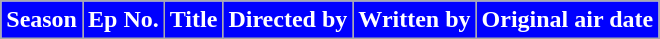<table class=wikitable style="background:#FFFFFF">
<tr style="color:white">
<th style="background:blue" width:20px">Season</th>
<th style="background:blue" width:20px">Ep No.</th>
<th style="background:blue">Title</th>
<th style="background:blue">Directed by</th>
<th style="background:blue">Written by</th>
<th style="background:blue" width:130px">Original air date<br>




</th>
</tr>
</table>
